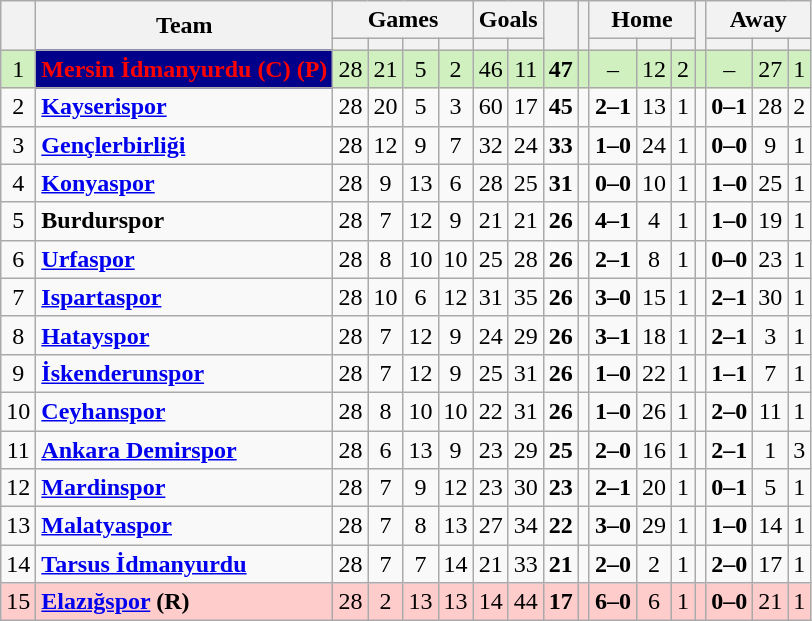<table class="wikitable" style="text-align: center;">
<tr>
<th rowspan=2></th>
<th rowspan=2>Team</th>
<th colspan=4>Games</th>
<th colspan=2>Goals</th>
<th rowspan=2></th>
<th rowspan=2></th>
<th colspan=3>Home</th>
<th rowspan=2></th>
<th colspan=3>Away</th>
</tr>
<tr>
<th></th>
<th></th>
<th></th>
<th></th>
<th></th>
<th></th>
<th></th>
<th></th>
<th></th>
<th></th>
<th></th>
<th></th>
</tr>
<tr>
<td bgcolor="#D0F0C0">1</td>
<td align="left" bgcolor="#00008B" style="color:red;"><strong>Mersin İdmanyurdu (C) (P)</strong></td>
<td bgcolor="#D0F0C0">28</td>
<td bgcolor="#D0F0C0">21</td>
<td bgcolor="#D0F0C0">5</td>
<td bgcolor="#D0F0C0">2</td>
<td bgcolor="#D0F0C0">46</td>
<td bgcolor="#D0F0C0">11</td>
<td bgcolor="#D0F0C0"><strong>47</strong></td>
<td bgcolor="#D0F0C0"></td>
<td bgcolor="#D0F0C0">–</td>
<td bgcolor="#D0F0C0">12</td>
<td bgcolor="#D0F0C0">2</td>
<td bgcolor="#D0F0C0"></td>
<td bgcolor="#D0F0C0">–</td>
<td bgcolor="#D0F0C0">27</td>
<td bgcolor="#D0F0C0">1</td>
</tr>
<tr>
<td>2</td>
<td align="left"><strong><a href='#'>Kayserispor</a></strong></td>
<td>28</td>
<td>20</td>
<td>5</td>
<td>3</td>
<td>60</td>
<td>17</td>
<td><strong>45</strong></td>
<td></td>
<td><strong>2–1</strong></td>
<td>13</td>
<td>1</td>
<td></td>
<td><strong>0–1</strong></td>
<td>28</td>
<td>2</td>
</tr>
<tr>
<td>3</td>
<td align="left"><strong><a href='#'>Gençlerbirliği</a></strong></td>
<td>28</td>
<td>12</td>
<td>9</td>
<td>7</td>
<td>32</td>
<td>24</td>
<td><strong>33</strong></td>
<td></td>
<td><strong>1–0</strong></td>
<td>24</td>
<td>1</td>
<td></td>
<td><strong>0–0</strong></td>
<td>9</td>
<td>1</td>
</tr>
<tr>
<td>4</td>
<td align="left"><strong><a href='#'>Konyaspor</a></strong></td>
<td>28</td>
<td>9</td>
<td>13</td>
<td>6</td>
<td>28</td>
<td>25</td>
<td><strong>31</strong></td>
<td></td>
<td><strong>0–0</strong></td>
<td>10</td>
<td>1</td>
<td></td>
<td><strong>1–0</strong></td>
<td>25</td>
<td>1</td>
</tr>
<tr>
<td>5</td>
<td align="left"><strong>Burdurspor</strong></td>
<td>28</td>
<td>7</td>
<td>12</td>
<td>9</td>
<td>21</td>
<td>21</td>
<td><strong>26</strong></td>
<td></td>
<td><strong>4–1</strong></td>
<td>4</td>
<td>1</td>
<td></td>
<td><strong>1–0</strong></td>
<td>19</td>
<td>1</td>
</tr>
<tr>
<td>6</td>
<td align="left"><strong><a href='#'>Urfaspor</a></strong></td>
<td>28</td>
<td>8</td>
<td>10</td>
<td>10</td>
<td>25</td>
<td>28</td>
<td><strong>26</strong></td>
<td></td>
<td><strong>2–1</strong></td>
<td>8</td>
<td>1</td>
<td></td>
<td><strong>0–0</strong></td>
<td>23</td>
<td>1</td>
</tr>
<tr>
<td>7</td>
<td align="left"><strong><a href='#'>Ispartaspor</a></strong></td>
<td>28</td>
<td>10</td>
<td>6</td>
<td>12</td>
<td>31</td>
<td>35</td>
<td><strong>26</strong></td>
<td></td>
<td><strong>3–0</strong></td>
<td>15</td>
<td>1</td>
<td></td>
<td><strong>2–1</strong></td>
<td>30</td>
<td>1</td>
</tr>
<tr>
<td>8</td>
<td align="left"><strong><a href='#'>Hatayspor</a></strong></td>
<td>28</td>
<td>7</td>
<td>12</td>
<td>9</td>
<td>24</td>
<td>29</td>
<td><strong>26</strong></td>
<td></td>
<td><strong>3–1</strong></td>
<td>18</td>
<td>1</td>
<td></td>
<td><strong>2–1</strong></td>
<td>3</td>
<td>1</td>
</tr>
<tr>
<td>9</td>
<td align="left"><strong><a href='#'>İskenderunspor</a></strong></td>
<td>28</td>
<td>7</td>
<td>12</td>
<td>9</td>
<td>25</td>
<td>31</td>
<td><strong>26</strong></td>
<td></td>
<td><strong>1–0</strong></td>
<td>22</td>
<td>1</td>
<td></td>
<td><strong>1–1</strong></td>
<td>7</td>
<td>1</td>
</tr>
<tr>
<td>10</td>
<td align="left"><strong><a href='#'>Ceyhanspor</a></strong></td>
<td>28</td>
<td>8</td>
<td>10</td>
<td>10</td>
<td>22</td>
<td>31</td>
<td><strong>26</strong></td>
<td></td>
<td><strong>1–0</strong></td>
<td>26</td>
<td>1</td>
<td></td>
<td><strong>2–0</strong></td>
<td>11</td>
<td>1</td>
</tr>
<tr>
<td>11</td>
<td align="left"><strong><a href='#'>Ankara Demirspor</a></strong></td>
<td>28</td>
<td>6</td>
<td>13</td>
<td>9</td>
<td>23</td>
<td>29</td>
<td><strong>25</strong></td>
<td></td>
<td><strong>2–0</strong></td>
<td>16</td>
<td>1</td>
<td></td>
<td><strong>2–1</strong></td>
<td>1</td>
<td>3</td>
</tr>
<tr>
<td>12</td>
<td align="left"><strong><a href='#'>Mardinspor</a></strong></td>
<td>28</td>
<td>7</td>
<td>9</td>
<td>12</td>
<td>23</td>
<td>30</td>
<td><strong>23</strong></td>
<td></td>
<td><strong>2–1</strong></td>
<td>20</td>
<td>1</td>
<td></td>
<td><strong>0–1</strong></td>
<td>5</td>
<td>1</td>
</tr>
<tr>
<td>13</td>
<td align="left"><strong><a href='#'>Malatyaspor</a></strong></td>
<td>28</td>
<td>7</td>
<td>8</td>
<td>13</td>
<td>27</td>
<td>34</td>
<td><strong>22</strong></td>
<td></td>
<td><strong>3–0</strong></td>
<td>29</td>
<td>1</td>
<td></td>
<td><strong>1–0</strong></td>
<td>14</td>
<td>1</td>
</tr>
<tr>
<td>14</td>
<td align="left"><strong><a href='#'>Tarsus İdmanyurdu</a></strong></td>
<td>28</td>
<td>7</td>
<td>7</td>
<td>14</td>
<td>21</td>
<td>33</td>
<td><strong>21</strong></td>
<td></td>
<td><strong>2–0</strong></td>
<td>2</td>
<td>1</td>
<td></td>
<td><strong>2–0</strong></td>
<td>17</td>
<td>1</td>
</tr>
<tr>
<td bgcolor="#FFCCCC">15</td>
<td align="left" bgcolor="#FFCCCC"><strong><a href='#'>Elazığspor</a> (R)</strong></td>
<td bgcolor="#FFCCCC">28</td>
<td bgcolor="#FFCCCC">2</td>
<td bgcolor="#FFCCCC">13</td>
<td bgcolor="#FFCCCC">13</td>
<td bgcolor="#FFCCCC">14</td>
<td bgcolor="#FFCCCC">44</td>
<td bgcolor="#FFCCCC"><strong>17</strong></td>
<td bgcolor="#FFCCCC"></td>
<td bgcolor="#FFCCCC"><strong>6–0</strong></td>
<td bgcolor="#FFCCCC">6</td>
<td bgcolor="#FFCCCC">1</td>
<td bgcolor="#FFCCCC"></td>
<td bgcolor="#FFCCCC"><strong>0–0</strong></td>
<td bgcolor="#FFCCCC">21</td>
<td bgcolor="#FFCCCC">1</td>
</tr>
</table>
